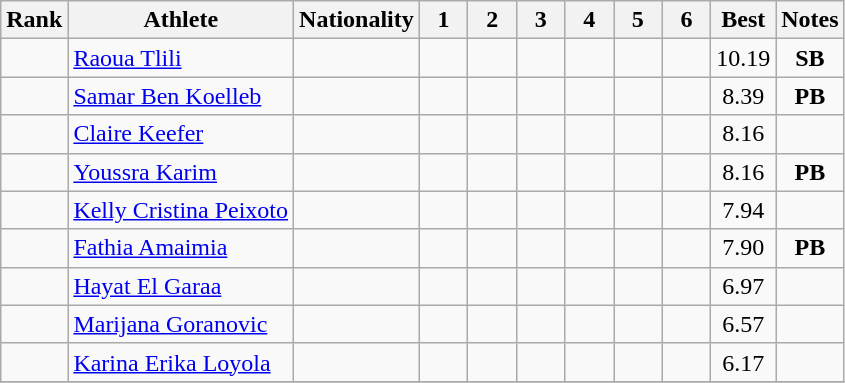<table class="wikitable sortable" style="text-align:center">
<tr>
<th>Rank</th>
<th>Athlete</th>
<th>Nationality</th>
<th width="25">1</th>
<th width="25">2</th>
<th width="25">3</th>
<th width="25">4</th>
<th width="25">5</th>
<th width="25">6</th>
<th>Best</th>
<th>Notes</th>
</tr>
<tr>
<td></td>
<td style="text-align:left;"><a href='#'>Raoua Tlili</a></td>
<td style="text-align:left;"></td>
<td></td>
<td></td>
<td></td>
<td></td>
<td></td>
<td></td>
<td>10.19</td>
<td><strong>SB</strong></td>
</tr>
<tr>
<td></td>
<td style="text-align:left;"><a href='#'>Samar Ben Koelleb</a></td>
<td style="text-align:left;"></td>
<td></td>
<td></td>
<td></td>
<td></td>
<td></td>
<td></td>
<td>8.39</td>
<td><strong>PB</strong></td>
</tr>
<tr>
<td></td>
<td style="text-align:left;"><a href='#'>Claire Keefer</a></td>
<td style="text-align:left;"></td>
<td></td>
<td></td>
<td></td>
<td></td>
<td></td>
<td></td>
<td>8.16</td>
<td></td>
</tr>
<tr>
<td></td>
<td style="text-align:left;"><a href='#'>Youssra Karim</a></td>
<td style="text-align:left;"></td>
<td></td>
<td></td>
<td></td>
<td></td>
<td></td>
<td></td>
<td>8.16</td>
<td><strong>PB</strong></td>
</tr>
<tr>
<td></td>
<td style="text-align:left;"><a href='#'>Kelly Cristina Peixoto</a></td>
<td style="text-align:left;"></td>
<td></td>
<td></td>
<td></td>
<td></td>
<td></td>
<td></td>
<td>7.94</td>
<td></td>
</tr>
<tr>
<td></td>
<td style="text-align:left;"><a href='#'>Fathia Amaimia</a></td>
<td style="text-align:left;"></td>
<td></td>
<td></td>
<td></td>
<td></td>
<td></td>
<td></td>
<td>7.90</td>
<td><strong>PB</strong></td>
</tr>
<tr>
<td></td>
<td style="text-align:left;"><a href='#'>Hayat El Garaa</a></td>
<td style="text-align:left;"></td>
<td></td>
<td></td>
<td></td>
<td></td>
<td></td>
<td></td>
<td>6.97</td>
<td></td>
</tr>
<tr>
<td></td>
<td style="text-align:left;"><a href='#'>Marijana Goranovic</a></td>
<td style="text-align:left;"></td>
<td></td>
<td></td>
<td></td>
<td></td>
<td></td>
<td></td>
<td>6.57</td>
<td></td>
</tr>
<tr>
<td></td>
<td style="text-align:left;"><a href='#'>Karina Erika Loyola</a></td>
<td style="text-align:left;"></td>
<td></td>
<td></td>
<td></td>
<td></td>
<td></td>
<td></td>
<td>6.17</td>
<td></td>
</tr>
<tr>
</tr>
</table>
